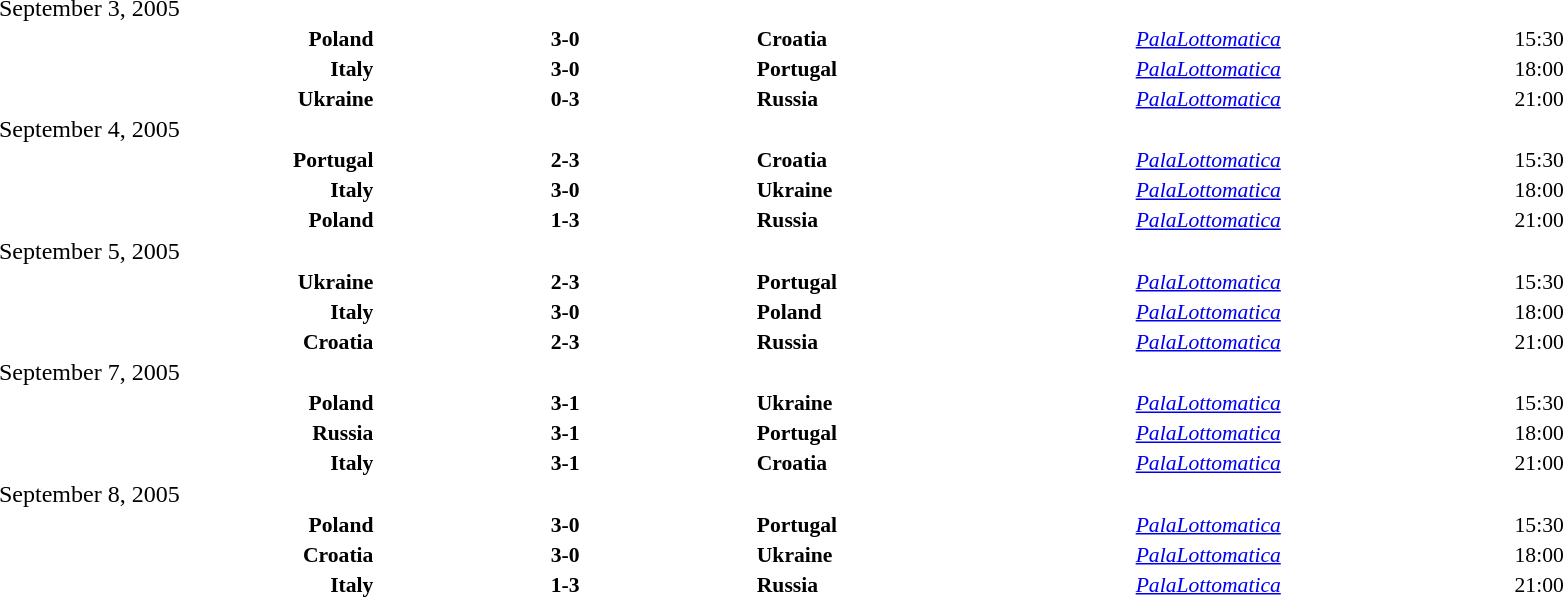<table width=100% cellspacing=1>
<tr>
<th width=20%></th>
<th width=20%></th>
<th width=20%></th>
<th width=20%></th>
<th width=20%></th>
</tr>
<tr>
<td>September 3, 2005</td>
</tr>
<tr style=font-size:90%>
<td align=right><strong>Poland</strong></td>
<td align=center><strong>3-0</strong></td>
<td><strong>Croatia</strong></td>
<td><em><a href='#'>PalaLottomatica</a></em></td>
<td>15:30</td>
</tr>
<tr style=font-size:90%>
<td align=right><strong>Italy</strong></td>
<td align=center><strong>3-0</strong></td>
<td><strong>Portugal</strong></td>
<td><em><a href='#'>PalaLottomatica</a></em></td>
<td>18:00</td>
</tr>
<tr style=font-size:90%>
<td align=right><strong>Ukraine</strong></td>
<td align=center><strong>0-3</strong></td>
<td><strong>Russia</strong></td>
<td><em><a href='#'>PalaLottomatica</a></em></td>
<td>21:00</td>
</tr>
<tr>
<td>September 4, 2005</td>
</tr>
<tr style=font-size:90%>
<td align=right><strong>Portugal</strong></td>
<td align=center><strong>2-3</strong></td>
<td><strong>Croatia</strong></td>
<td><em><a href='#'>PalaLottomatica</a></em></td>
<td>15:30</td>
</tr>
<tr style=font-size:90%>
<td align=right><strong>Italy</strong></td>
<td align=center><strong>3-0</strong></td>
<td><strong>Ukraine</strong></td>
<td><em><a href='#'>PalaLottomatica</a></em></td>
<td>18:00</td>
</tr>
<tr style=font-size:90%>
<td align=right><strong>Poland</strong></td>
<td align=center><strong>1-3</strong></td>
<td><strong>Russia</strong></td>
<td><em><a href='#'>PalaLottomatica</a></em></td>
<td>21:00</td>
</tr>
<tr>
<td>September 5, 2005</td>
</tr>
<tr style=font-size:90%>
<td align=right><strong>Ukraine</strong></td>
<td align=center><strong>2-3</strong></td>
<td><strong>Portugal</strong></td>
<td><em><a href='#'>PalaLottomatica</a></em></td>
<td>15:30</td>
</tr>
<tr style=font-size:90%>
<td align=right><strong>Italy</strong></td>
<td align=center><strong>3-0</strong></td>
<td><strong>Poland</strong></td>
<td><em><a href='#'>PalaLottomatica</a></em></td>
<td>18:00</td>
</tr>
<tr style=font-size:90%>
<td align=right><strong>Croatia</strong></td>
<td align=center><strong>2-3</strong></td>
<td><strong>Russia</strong></td>
<td><em><a href='#'>PalaLottomatica</a></em></td>
<td>21:00</td>
</tr>
<tr>
<td>September 7, 2005</td>
</tr>
<tr style=font-size:90%>
<td align=right><strong>Poland</strong></td>
<td align=center><strong>3-1</strong></td>
<td><strong>Ukraine</strong></td>
<td><em><a href='#'>PalaLottomatica</a></em></td>
<td>15:30</td>
</tr>
<tr style=font-size:90%>
<td align=right><strong>Russia</strong></td>
<td align=center><strong>3-1</strong></td>
<td><strong>Portugal</strong></td>
<td><em><a href='#'>PalaLottomatica</a></em></td>
<td>18:00</td>
</tr>
<tr style=font-size:90%>
<td align=right><strong>Italy</strong></td>
<td align=center><strong>3-1</strong></td>
<td><strong>Croatia</strong></td>
<td><em><a href='#'>PalaLottomatica</a></em></td>
<td>21:00</td>
</tr>
<tr>
<td>September 8, 2005</td>
</tr>
<tr style=font-size:90%>
<td align=right><strong>Poland</strong></td>
<td align=center><strong>3-0</strong></td>
<td><strong>Portugal</strong></td>
<td><em><a href='#'>PalaLottomatica</a></em></td>
<td>15:30</td>
</tr>
<tr style=font-size:90%>
<td align=right><strong>Croatia</strong></td>
<td align=center><strong>3-0</strong></td>
<td><strong>Ukraine</strong></td>
<td><em><a href='#'>PalaLottomatica</a></em></td>
<td>18:00</td>
</tr>
<tr style=font-size:90%>
<td align=right><strong>Italy</strong></td>
<td align=center><strong>1-3</strong></td>
<td><strong>Russia</strong></td>
<td><em><a href='#'>PalaLottomatica</a></em></td>
<td>21:00</td>
</tr>
<tr>
</tr>
</table>
